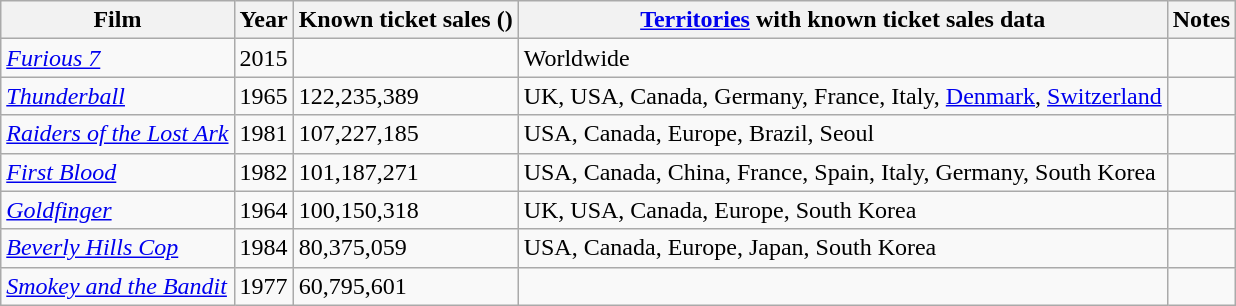<table class="wikitable sortable col2center col3right">
<tr>
<th>Film</th>
<th>Year</th>
<th>Known ticket sales ()</th>
<th><a href='#'>Territories</a> with known ticket sales data</th>
<th class="unsortable">Notes</th>
</tr>
<tr>
<td><em><a href='#'>Furious 7</a></em></td>
<td>2015</td>
<td></td>
<td>Worldwide</td>
<td></td>
</tr>
<tr>
<td><em><a href='#'>Thunderball</a></em></td>
<td>1965</td>
<td>122,235,389</td>
<td>UK, USA, Canada, Germany, France, Italy, <a href='#'>Denmark</a>, <a href='#'>Switzerland</a></td>
<td></td>
</tr>
<tr>
<td><em><a href='#'>Raiders of the Lost Ark</a></em></td>
<td>1981</td>
<td>107,227,185</td>
<td>USA, Canada, Europe, Brazil, Seoul</td>
<td></td>
</tr>
<tr>
<td><em><a href='#'>First Blood</a></em></td>
<td>1982</td>
<td>101,187,271</td>
<td>USA, Canada, China, France, Spain, Italy, Germany, South Korea</td>
<td></td>
</tr>
<tr>
<td><em><a href='#'>Goldfinger</a></em></td>
<td>1964</td>
<td>100,150,318</td>
<td>UK, USA, Canada, Europe, South Korea</td>
<td></td>
</tr>
<tr>
<td><em><a href='#'>Beverly Hills Cop</a></em></td>
<td>1984</td>
<td>80,375,059</td>
<td>USA, Canada, Europe, Japan, South Korea</td>
<td></td>
</tr>
<tr>
<td><em><a href='#'>Smokey and the Bandit</a></em></td>
<td>1977</td>
<td>60,795,601</td>
<td></td>
<td></td>
</tr>
</table>
